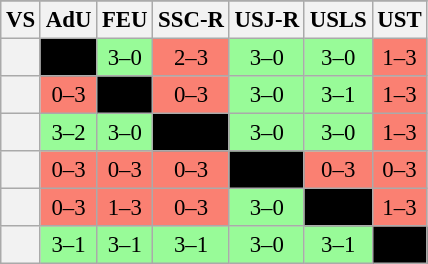<table class="wikitable" style="text-align:center; font-size:95%;">
<tr>
</tr>
<tr>
<th>VS</th>
<th>AdU</th>
<th>FEU</th>
<th>SSC-R</th>
<th>USJ-R</th>
<th>USLS</th>
<th>UST</th>
</tr>
<tr>
<th align=right> </th>
<td style="background:black;"></td>
<td style="background:#98fb98;">3–0</td>
<td style="background:salmon;">2–3</td>
<td style="background:#98fb98;">3–0</td>
<td style="background:#98fb98;">3–0</td>
<td style="background:salmon;">1–3</td>
</tr>
<tr>
<th align=right></th>
<td style="background:salmon;">0–3</td>
<td style="background:black;"></td>
<td style="background:salmon;">0–3</td>
<td style="background:#98fb98;">3–0</td>
<td style="background:#98fb98;">3–1</td>
<td style="background:salmon;">1–3</td>
</tr>
<tr>
<th align=right></th>
<td style="background:#98fb98;">3–2</td>
<td style="background:#98fb98;">3–0</td>
<td style="background:black;"></td>
<td style="background:#98fb98;">3–0</td>
<td style="background:#98fb98;">3–0</td>
<td style="background:salmon;">1–3</td>
</tr>
<tr>
<th align=right></th>
<td style="background:salmon;">0–3</td>
<td style="background:salmon;">0–3</td>
<td style="background:salmon;">0–3</td>
<td style="background:black;"></td>
<td style="background:salmon;">0–3</td>
<td style="background:salmon;">0–3</td>
</tr>
<tr>
<th align=right></th>
<td style="background:salmon;">0–3</td>
<td style="background:salmon;">1–3</td>
<td style="background:salmon;">0–3</td>
<td style="background:#98fb98;">3–0</td>
<td style="background:black;"></td>
<td style="background:salmon;">1–3</td>
</tr>
<tr>
<th align=right></th>
<td style="background:#98fb98;">3–1</td>
<td style="background:#98fb98;">3–1</td>
<td style="background:#98fb98;">3–1</td>
<td style="background:#98fb98;">3–0</td>
<td style="background:#98fb98;">3–1</td>
<td style="background:black;"></td>
</tr>
</table>
